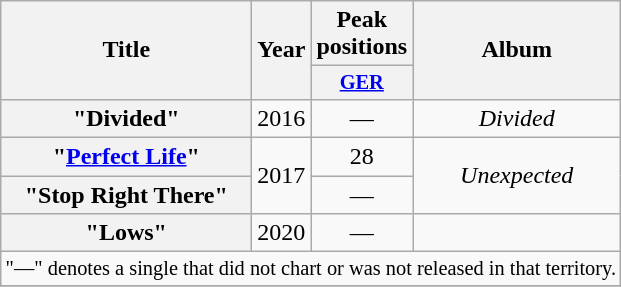<table class="wikitable plainrowheaders" style="text-align:center;">
<tr>
<th scope="col" rowspan="2" style="width:10em;">Title</th>
<th scope="col" rowspan="2" style="width:1em;">Year</th>
<th scope="col" colspan="1">Peak positions</th>
<th scope="col" rowspan="2">Album</th>
</tr>
<tr>
<th scope="col" style="width:3em;font-size:85%;"><a href='#'>GER</a><br></th>
</tr>
<tr>
<th scope="row">"Divided"</th>
<td>2016</td>
<td>—</td>
<td><em>Divided</em></td>
</tr>
<tr>
<th scope="row">"<a href='#'>Perfect Life</a>"</th>
<td rowspan="2">2017</td>
<td>28</td>
<td rowspan="2"><em>Unexpected</em></td>
</tr>
<tr>
<th scope="row">"Stop Right There"</th>
<td>—</td>
</tr>
<tr>
<th scope="row">"Lows"</th>
<td rowspan="1">2020</td>
<td>—</td>
<td></td>
</tr>
<tr>
<td colspan="10" style="font-size:85%">"—" denotes a single that did not chart or was not released in that territory.</td>
</tr>
<tr>
</tr>
</table>
